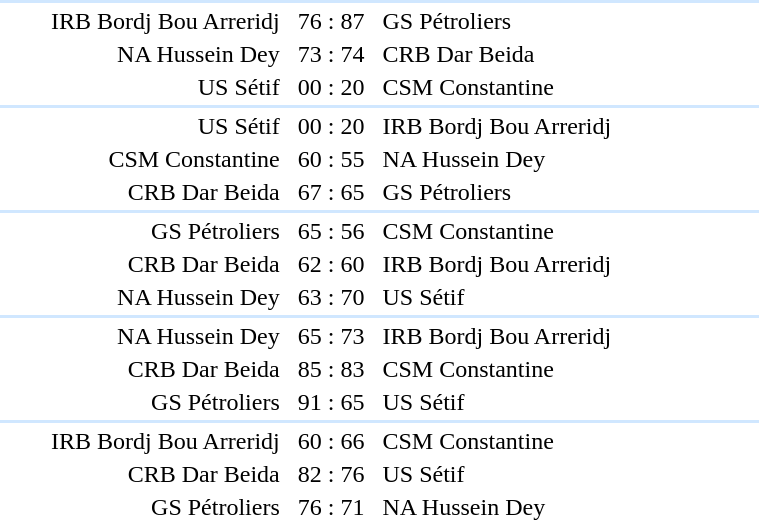<table style="text-align:center" width=510>
<tr>
<th width=30%></th>
<th width=10%></th>
<th width=30%></th>
<th width=10%></th>
</tr>
<tr align="left" bgcolor=#D0E7FF>
<td colspan=4></td>
</tr>
<tr>
<td align="right">IRB Bordj Bou Arreridj</td>
<td>76 : 87</td>
<td align=left>GS Pétroliers</td>
</tr>
<tr>
<td align="right">NA Hussein Dey</td>
<td>73 : 74</td>
<td align=left>CRB Dar Beida</td>
</tr>
<tr>
<td align="right">US Sétif</td>
<td>00 : 20</td>
<td align=left>CSM Constantine</td>
</tr>
<tr align="left" bgcolor=#D0E7FF>
<td colspan=4></td>
</tr>
<tr>
<td align="right">US Sétif</td>
<td>00 : 20</td>
<td align=left>IRB Bordj Bou Arreridj</td>
</tr>
<tr>
<td align="right">CSM Constantine</td>
<td>60 : 55</td>
<td align=left>NA Hussein Dey</td>
</tr>
<tr>
<td align="right">CRB Dar Beida</td>
<td>67 : 65</td>
<td align=left>GS Pétroliers</td>
</tr>
<tr align="left" bgcolor=#D0E7FF>
<td colspan=4></td>
</tr>
<tr>
<td align="right">GS Pétroliers</td>
<td>65 : 56</td>
<td align=left>CSM Constantine</td>
</tr>
<tr>
<td align="right">CRB Dar Beida</td>
<td>62 : 60</td>
<td align=left>IRB Bordj Bou Arreridj</td>
</tr>
<tr>
<td align="right">NA Hussein Dey</td>
<td>63 : 70</td>
<td align=left>US Sétif</td>
</tr>
<tr align="left" bgcolor=#D0E7FF>
<td colspan=4></td>
</tr>
<tr>
<td align="right">NA Hussein Dey</td>
<td>65 : 73</td>
<td align=left>IRB Bordj Bou Arreridj</td>
</tr>
<tr>
<td align="right">CRB Dar Beida</td>
<td>85 : 83</td>
<td align=left>CSM Constantine</td>
</tr>
<tr>
<td align="right">GS Pétroliers</td>
<td>91 : 65</td>
<td align=left>US Sétif</td>
</tr>
<tr align="left" bgcolor=#D0E7FF>
<td colspan=4></td>
</tr>
<tr>
<td align="right">IRB Bordj Bou Arreridj</td>
<td>60 : 66</td>
<td align=left>CSM Constantine</td>
</tr>
<tr>
<td align="right">CRB Dar Beida</td>
<td>82 : 76</td>
<td align=left>US Sétif</td>
</tr>
<tr>
<td align="right">GS Pétroliers</td>
<td>76 : 71</td>
<td align=left>NA Hussein Dey</td>
</tr>
</table>
